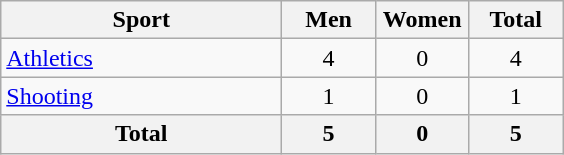<table class="wikitable sortable" style="text-align:center;">
<tr>
<th width=180>Sport</th>
<th width=55>Men</th>
<th width=55>Women</th>
<th width=55>Total</th>
</tr>
<tr>
<td align=left><a href='#'>Athletics</a></td>
<td>4</td>
<td>0</td>
<td>4</td>
</tr>
<tr>
<td align=left><a href='#'>Shooting</a></td>
<td>1</td>
<td>0</td>
<td>1</td>
</tr>
<tr>
<th>Total</th>
<th>5</th>
<th>0</th>
<th>5</th>
</tr>
</table>
